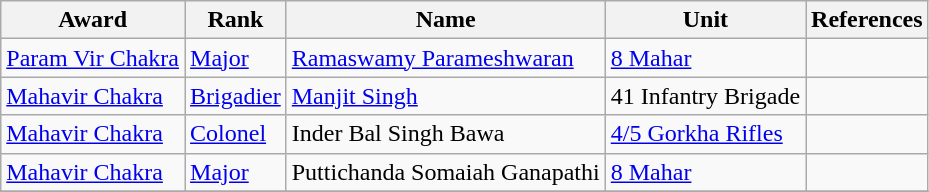<table class="wikitable sortable">
<tr>
<th scope="col">Award</th>
<th scope="col">Rank</th>
<th scope="col">Name</th>
<th scope="col">Unit</th>
<th scope="col">References</th>
</tr>
<tr>
<td><a href='#'>Param Vir Chakra</a></td>
<td><a href='#'>Major</a></td>
<td><a href='#'>Ramaswamy Parameshwaran</a></td>
<td><a href='#'>8 Mahar</a></td>
<td></td>
</tr>
<tr>
<td><a href='#'>Mahavir Chakra</a></td>
<td><a href='#'>Brigadier</a></td>
<td><a href='#'>Manjit Singh</a></td>
<td>41 Infantry Brigade</td>
<td></td>
</tr>
<tr>
<td><a href='#'>Mahavir Chakra</a></td>
<td><a href='#'>Colonel</a></td>
<td>Inder Bal Singh Bawa</td>
<td><a href='#'>4/5 Gorkha Rifles</a></td>
<td></td>
</tr>
<tr>
<td><a href='#'>Mahavir Chakra</a></td>
<td><a href='#'>Major</a></td>
<td>Puttichanda Somaiah Ganapathi</td>
<td><a href='#'>8 Mahar</a></td>
<td></td>
</tr>
<tr>
</tr>
</table>
